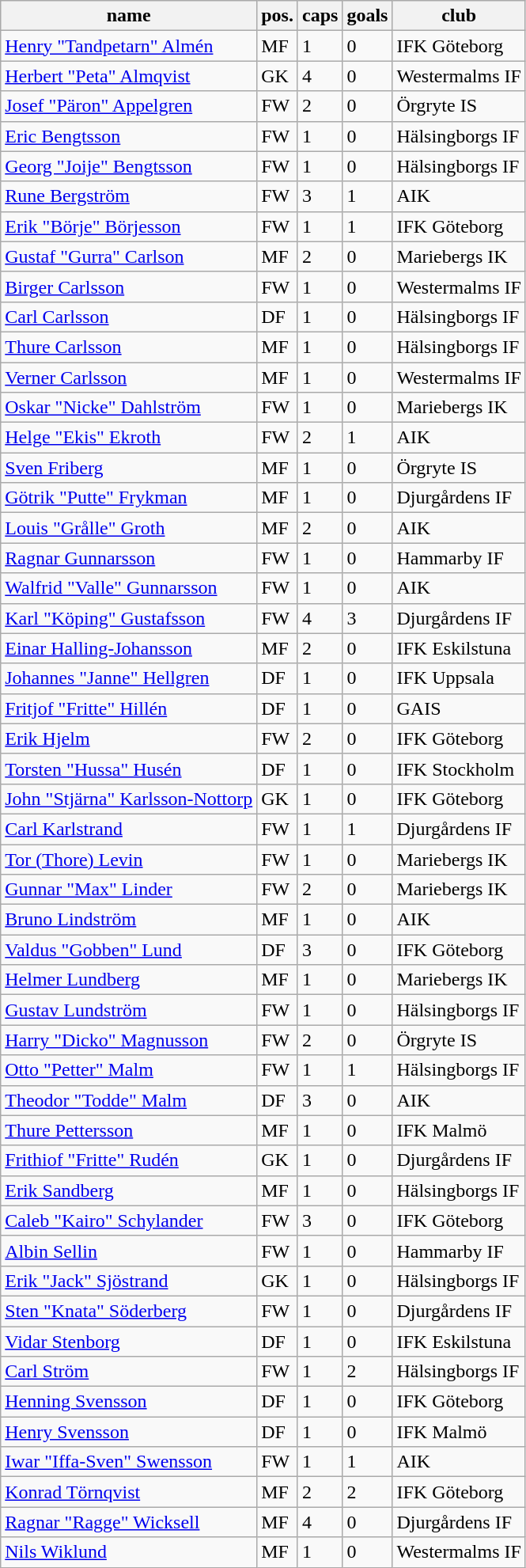<table class="wikitable" border="1">
<tr>
<th>name</th>
<th>pos.</th>
<th>caps</th>
<th>goals</th>
<th>club</th>
</tr>
<tr>
<td><a href='#'>Henry "Tandpetarn" Almén</a></td>
<td>MF</td>
<td>1</td>
<td>0</td>
<td>IFK Göteborg</td>
</tr>
<tr>
<td><a href='#'>Herbert "Peta" Almqvist</a></td>
<td>GK</td>
<td>4</td>
<td>0</td>
<td>Westermalms IF</td>
</tr>
<tr>
<td><a href='#'>Josef "Päron" Appelgren</a></td>
<td>FW</td>
<td>2</td>
<td>0</td>
<td>Örgryte IS</td>
</tr>
<tr>
<td><a href='#'>Eric Bengtsson</a></td>
<td>FW</td>
<td>1</td>
<td>0</td>
<td>Hälsingborgs IF</td>
</tr>
<tr>
<td><a href='#'>Georg "Joije" Bengtsson</a></td>
<td>FW</td>
<td>1</td>
<td>0</td>
<td>Hälsingborgs IF</td>
</tr>
<tr>
<td><a href='#'>Rune Bergström</a></td>
<td>FW</td>
<td>3</td>
<td>1</td>
<td>AIK</td>
</tr>
<tr>
<td><a href='#'>Erik "Börje" Börjesson</a></td>
<td>FW</td>
<td>1</td>
<td>1</td>
<td>IFK Göteborg</td>
</tr>
<tr>
<td><a href='#'>Gustaf "Gurra" Carlson</a></td>
<td>MF</td>
<td>2</td>
<td>0</td>
<td>Mariebergs IK</td>
</tr>
<tr>
<td><a href='#'>Birger Carlsson</a></td>
<td>FW</td>
<td>1</td>
<td>0</td>
<td>Westermalms IF</td>
</tr>
<tr>
<td><a href='#'>Carl Carlsson</a></td>
<td>DF</td>
<td>1</td>
<td>0</td>
<td>Hälsingborgs IF</td>
</tr>
<tr>
<td><a href='#'>Thure Carlsson</a></td>
<td>MF</td>
<td>1</td>
<td>0</td>
<td>Hälsingborgs IF</td>
</tr>
<tr>
<td><a href='#'>Verner Carlsson</a></td>
<td>MF</td>
<td>1</td>
<td>0</td>
<td>Westermalms IF</td>
</tr>
<tr>
<td><a href='#'>Oskar "Nicke" Dahlström</a></td>
<td>FW</td>
<td>1</td>
<td>0</td>
<td>Mariebergs IK</td>
</tr>
<tr>
<td><a href='#'>Helge "Ekis" Ekroth</a></td>
<td>FW</td>
<td>2</td>
<td>1</td>
<td>AIK</td>
</tr>
<tr>
<td><a href='#'>Sven Friberg</a></td>
<td>MF</td>
<td>1</td>
<td>0</td>
<td>Örgryte IS</td>
</tr>
<tr>
<td><a href='#'>Götrik "Putte" Frykman</a></td>
<td>MF</td>
<td>1</td>
<td>0</td>
<td>Djurgårdens IF</td>
</tr>
<tr>
<td><a href='#'>Louis "Grålle" Groth</a></td>
<td>MF</td>
<td>2</td>
<td>0</td>
<td>AIK</td>
</tr>
<tr>
<td><a href='#'>Ragnar Gunnarsson</a></td>
<td>FW</td>
<td>1</td>
<td>0</td>
<td>Hammarby IF</td>
</tr>
<tr>
<td><a href='#'>Walfrid "Valle" Gunnarsson</a></td>
<td>FW</td>
<td>1</td>
<td>0</td>
<td>AIK</td>
</tr>
<tr>
<td><a href='#'>Karl "Köping" Gustafsson</a></td>
<td>FW</td>
<td>4</td>
<td>3</td>
<td>Djurgårdens IF</td>
</tr>
<tr>
<td><a href='#'>Einar Halling-Johansson</a></td>
<td>MF</td>
<td>2</td>
<td>0</td>
<td>IFK Eskilstuna</td>
</tr>
<tr>
<td><a href='#'>Johannes "Janne" Hellgren</a></td>
<td>DF</td>
<td>1</td>
<td>0</td>
<td>IFK Uppsala</td>
</tr>
<tr>
<td><a href='#'>Fritjof "Fritte" Hillén</a></td>
<td>DF</td>
<td>1</td>
<td>0</td>
<td>GAIS</td>
</tr>
<tr>
<td><a href='#'>Erik Hjelm</a></td>
<td>FW</td>
<td>2</td>
<td>0</td>
<td>IFK Göteborg</td>
</tr>
<tr>
<td><a href='#'>Torsten "Hussa" Husén</a></td>
<td>DF</td>
<td>1</td>
<td>0</td>
<td>IFK Stockholm</td>
</tr>
<tr>
<td><a href='#'>John "Stjärna" Karlsson-Nottorp</a></td>
<td>GK</td>
<td>1</td>
<td>0</td>
<td>IFK Göteborg</td>
</tr>
<tr>
<td><a href='#'>Carl Karlstrand</a></td>
<td>FW</td>
<td>1</td>
<td>1</td>
<td>Djurgårdens IF</td>
</tr>
<tr>
<td><a href='#'>Tor (Thore) Levin</a></td>
<td>FW</td>
<td>1</td>
<td>0</td>
<td>Mariebergs IK</td>
</tr>
<tr>
<td><a href='#'>Gunnar "Max" Linder</a></td>
<td>FW</td>
<td>2</td>
<td>0</td>
<td>Mariebergs IK</td>
</tr>
<tr>
<td><a href='#'>Bruno Lindström</a></td>
<td>MF</td>
<td>1</td>
<td>0</td>
<td>AIK</td>
</tr>
<tr>
<td><a href='#'>Valdus "Gobben" Lund</a></td>
<td>DF</td>
<td>3</td>
<td>0</td>
<td>IFK Göteborg</td>
</tr>
<tr>
<td><a href='#'>Helmer Lundberg</a></td>
<td>MF</td>
<td>1</td>
<td>0</td>
<td>Mariebergs IK</td>
</tr>
<tr>
<td><a href='#'>Gustav Lundström</a></td>
<td>FW</td>
<td>1</td>
<td>0</td>
<td>Hälsingborgs IF</td>
</tr>
<tr>
<td><a href='#'>Harry "Dicko" Magnusson</a></td>
<td>FW</td>
<td>2</td>
<td>0</td>
<td>Örgryte IS</td>
</tr>
<tr>
<td><a href='#'>Otto "Petter" Malm</a></td>
<td>FW</td>
<td>1</td>
<td>1</td>
<td>Hälsingborgs IF</td>
</tr>
<tr>
<td><a href='#'>Theodor "Todde" Malm</a></td>
<td>DF</td>
<td>3</td>
<td>0</td>
<td>AIK</td>
</tr>
<tr>
<td><a href='#'>Thure Pettersson</a></td>
<td>MF</td>
<td>1</td>
<td>0</td>
<td>IFK Malmö</td>
</tr>
<tr>
<td><a href='#'>Frithiof "Fritte" Rudén</a></td>
<td>GK</td>
<td>1</td>
<td>0</td>
<td>Djurgårdens IF</td>
</tr>
<tr>
<td><a href='#'>Erik Sandberg</a></td>
<td>MF</td>
<td>1</td>
<td>0</td>
<td>Hälsingborgs IF</td>
</tr>
<tr>
<td><a href='#'>Caleb "Kairo" Schylander</a></td>
<td>FW</td>
<td>3</td>
<td>0</td>
<td>IFK Göteborg</td>
</tr>
<tr>
<td><a href='#'>Albin Sellin</a></td>
<td>FW</td>
<td>1</td>
<td>0</td>
<td>Hammarby IF</td>
</tr>
<tr>
<td><a href='#'>Erik "Jack" Sjöstrand</a></td>
<td>GK</td>
<td>1</td>
<td>0</td>
<td>Hälsingborgs IF</td>
</tr>
<tr>
<td><a href='#'>Sten "Knata" Söderberg</a></td>
<td>FW</td>
<td>1</td>
<td>0</td>
<td>Djurgårdens IF</td>
</tr>
<tr>
<td><a href='#'>Vidar Stenborg</a></td>
<td>DF</td>
<td>1</td>
<td>0</td>
<td>IFK Eskilstuna</td>
</tr>
<tr>
<td><a href='#'>Carl Ström</a></td>
<td>FW</td>
<td>1</td>
<td>2</td>
<td>Hälsingborgs IF</td>
</tr>
<tr>
<td><a href='#'>Henning Svensson</a></td>
<td>DF</td>
<td>1</td>
<td>0</td>
<td>IFK Göteborg</td>
</tr>
<tr>
<td><a href='#'>Henry Svensson</a></td>
<td>DF</td>
<td>1</td>
<td>0</td>
<td>IFK Malmö</td>
</tr>
<tr>
<td><a href='#'>Iwar "Iffa-Sven" Swensson</a></td>
<td>FW</td>
<td>1</td>
<td>1</td>
<td>AIK</td>
</tr>
<tr>
<td><a href='#'>Konrad Törnqvist</a></td>
<td>MF</td>
<td>2</td>
<td>2</td>
<td>IFK Göteborg</td>
</tr>
<tr>
<td><a href='#'>Ragnar "Ragge" Wicksell</a></td>
<td>MF</td>
<td>4</td>
<td>0</td>
<td>Djurgårdens IF</td>
</tr>
<tr>
<td><a href='#'>Nils Wiklund</a></td>
<td>MF</td>
<td>1</td>
<td>0</td>
<td>Westermalms IF</td>
</tr>
</table>
